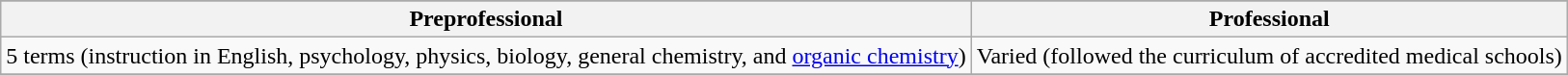<table class="wikitable floatcenter">
<tr style="vertical-align:top; text-align:center;">
</tr>
<tr style="vertical-align:top; text-align:center;">
<th>Preprofessional</th>
<th>Professional</th>
</tr>
<tr style="vertical-align:top; text-align:center;">
<td>5 terms (instruction in English, psychology, physics, biology, general chemistry, and <a href='#'>organic chemistry</a>)</td>
<td>Varied (followed the curriculum of accredited medical schools)</td>
</tr>
<tr style="vertical-align:top; text-align:center;">
</tr>
</table>
